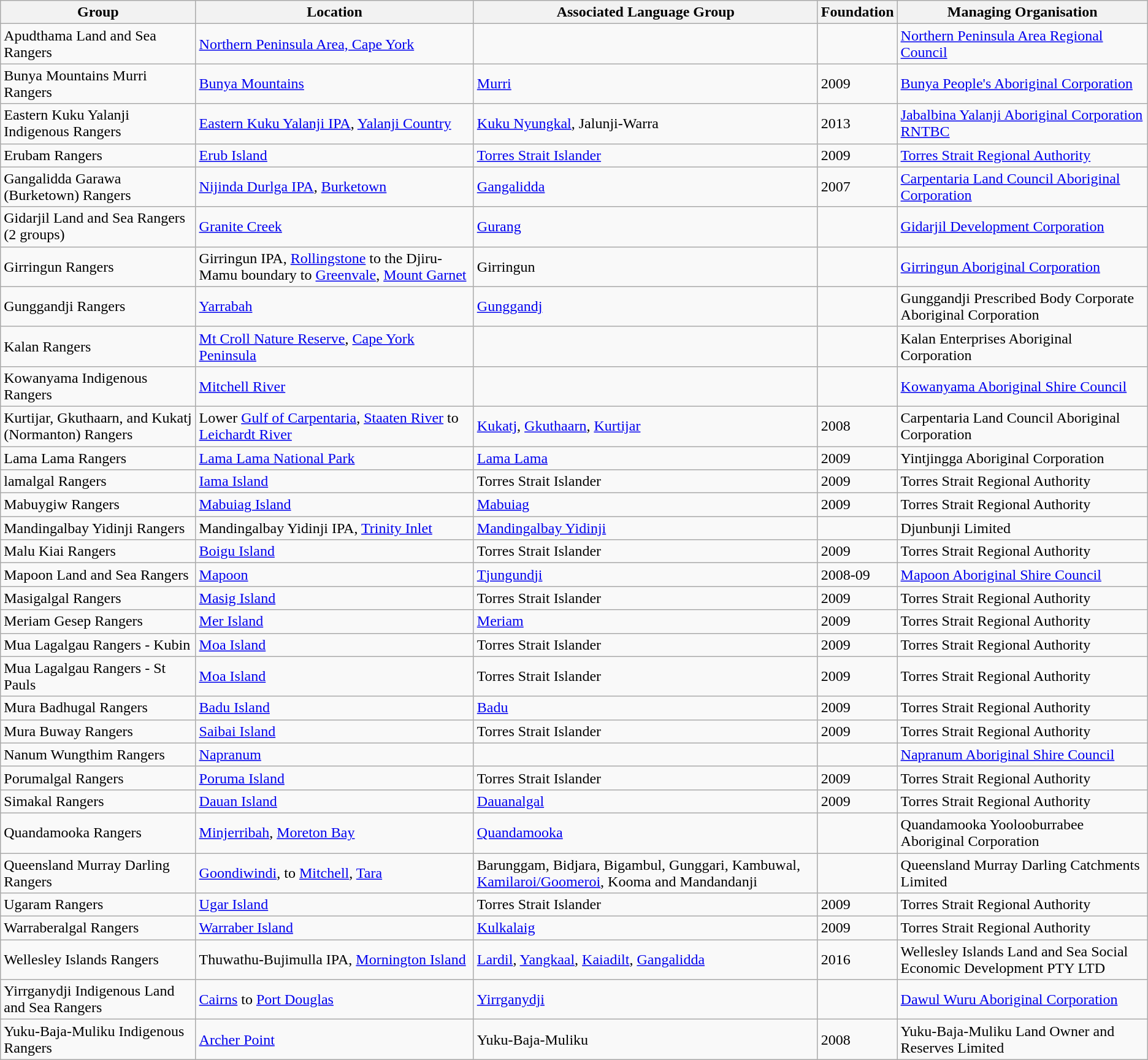<table class="wikitable">
<tr>
<th>Group</th>
<th>Location</th>
<th>Associated Language Group</th>
<th>Foundation</th>
<th>Managing Organisation</th>
</tr>
<tr>
<td>Apudthama Land and Sea Rangers</td>
<td><a href='#'>Northern Peninsula Area, Cape York</a></td>
<td></td>
<td></td>
<td><a href='#'>Northern Peninsula Area Regional Council</a></td>
</tr>
<tr>
<td>Bunya Mountains Murri Rangers</td>
<td><a href='#'>Bunya Mountains</a></td>
<td><a href='#'>Murri</a></td>
<td>2009</td>
<td><a href='#'>Bunya People's Aboriginal Corporation</a></td>
</tr>
<tr>
<td>Eastern Kuku Yalanji Indigenous Rangers</td>
<td><a href='#'>Eastern Kuku Yalanji IPA</a>, <a href='#'>Yalanji Country</a></td>
<td><a href='#'>Kuku Nyungkal</a>,  Jalunji-Warra</td>
<td>2013</td>
<td><a href='#'>Jabalbina Yalanji Aboriginal Corporation RNTBC</a></td>
</tr>
<tr>
<td>Erubam Rangers</td>
<td><a href='#'>Erub Island</a></td>
<td><a href='#'>Torres Strait Islander</a></td>
<td>2009</td>
<td><a href='#'>Torres Strait Regional Authority</a></td>
</tr>
<tr>
<td>Gangalidda Garawa (Burketown) Rangers</td>
<td><a href='#'>Nijinda Durlga IPA</a>, <a href='#'>Burketown</a></td>
<td><a href='#'>Gangalidda</a></td>
<td>2007</td>
<td><a href='#'>Carpentaria Land Council Aboriginal Corporation</a></td>
</tr>
<tr>
<td>Gidarjil Land and Sea Rangers (2 groups)</td>
<td><a href='#'>Granite Creek</a></td>
<td><a href='#'>Gurang</a></td>
<td></td>
<td><a href='#'>Gidarjil Development Corporation</a></td>
</tr>
<tr>
<td>Girringun Rangers</td>
<td>Girringun IPA, <a href='#'>Rollingstone</a> to the Djiru-Mamu boundary to <a href='#'>Greenvale</a>, <a href='#'>Mount Garnet</a></td>
<td>Girringun</td>
<td></td>
<td><a href='#'>Girringun Aboriginal Corporation</a></td>
</tr>
<tr>
<td>Gunggandji Rangers</td>
<td><a href='#'>Yarrabah</a></td>
<td><a href='#'>Gunggandj</a></td>
<td></td>
<td>Gunggandji Prescribed Body Corporate Aboriginal Corporation</td>
</tr>
<tr>
<td>Kalan Rangers</td>
<td><a href='#'>Mt Croll Nature Reserve</a>, <a href='#'>Cape York Peninsula</a></td>
<td></td>
<td></td>
<td>Kalan Enterprises Aboriginal Corporation</td>
</tr>
<tr>
<td>Kowanyama Indigenous Rangers</td>
<td><a href='#'>Mitchell River</a></td>
<td></td>
<td></td>
<td><a href='#'>Kowanyama Aboriginal Shire Council</a></td>
</tr>
<tr>
<td>Kurtijar, Gkuthaarn, and Kukatj (Normanton) Rangers</td>
<td>Lower <a href='#'>Gulf of Carpentaria</a>, <a href='#'>Staaten River</a> to <a href='#'>Leichardt River</a></td>
<td><a href='#'>Kukatj</a>, <a href='#'>Gkuthaarn</a>, <a href='#'>Kurtijar</a></td>
<td>2008</td>
<td>Carpentaria Land Council Aboriginal Corporation</td>
</tr>
<tr>
<td>Lama Lama Rangers</td>
<td><a href='#'>Lama Lama National Park</a></td>
<td><a href='#'>Lama Lama</a></td>
<td>2009</td>
<td>Yintjingga Aboriginal Corporation</td>
</tr>
<tr>
<td>lamalgal Rangers</td>
<td><a href='#'>Iama Island</a></td>
<td>Torres Strait Islander</td>
<td>2009</td>
<td>Torres Strait Regional Authority</td>
</tr>
<tr>
<td>Mabuygiw Rangers</td>
<td><a href='#'>Mabuiag Island</a></td>
<td><a href='#'>Mabuiag</a></td>
<td>2009</td>
<td>Torres Strait Regional Authority</td>
</tr>
<tr>
<td>Mandingalbay Yidinji Rangers</td>
<td>Mandingalbay Yidinji IPA, <a href='#'>Trinity Inlet</a></td>
<td><a href='#'>Mandingalbay Yidinji</a></td>
<td></td>
<td>Djunbunji Limited</td>
</tr>
<tr>
<td>Malu Kiai Rangers</td>
<td><a href='#'>Boigu Island</a></td>
<td>Torres Strait Islander</td>
<td>2009</td>
<td>Torres Strait Regional Authority</td>
</tr>
<tr>
<td>Mapoon Land and Sea Rangers</td>
<td><a href='#'>Mapoon</a></td>
<td><a href='#'>Tjungundji</a></td>
<td>2008-09</td>
<td><a href='#'>Mapoon Aboriginal Shire Council</a></td>
</tr>
<tr>
<td>Masigalgal Rangers</td>
<td><a href='#'>Masig Island</a></td>
<td>Torres Strait Islander</td>
<td>2009</td>
<td>Torres Strait Regional Authority</td>
</tr>
<tr>
<td>Meriam Gesep Rangers</td>
<td><a href='#'>Mer Island</a></td>
<td><a href='#'>Meriam</a></td>
<td>2009</td>
<td>Torres Strait Regional Authority</td>
</tr>
<tr>
<td>Mua Lagalgau Rangers - Kubin</td>
<td><a href='#'>Moa Island</a></td>
<td>Torres Strait Islander</td>
<td>2009</td>
<td>Torres Strait Regional Authority</td>
</tr>
<tr>
<td>Mua Lagalgau Rangers - St Pauls</td>
<td><a href='#'>Moa Island</a></td>
<td>Torres Strait Islander</td>
<td>2009</td>
<td>Torres Strait Regional Authority</td>
</tr>
<tr>
<td>Mura Badhugal Rangers</td>
<td><a href='#'>Badu Island</a></td>
<td><a href='#'>Badu</a></td>
<td>2009</td>
<td>Torres Strait Regional Authority</td>
</tr>
<tr>
<td>Mura Buway Rangers</td>
<td><a href='#'>Saibai Island</a></td>
<td>Torres Strait Islander</td>
<td>2009</td>
<td>Torres Strait Regional Authority</td>
</tr>
<tr>
<td>Nanum Wungthim Rangers</td>
<td><a href='#'>Napranum</a></td>
<td></td>
<td></td>
<td><a href='#'>Napranum Aboriginal Shire Council</a></td>
</tr>
<tr>
<td>Porumalgal Rangers</td>
<td><a href='#'>Poruma Island</a></td>
<td>Torres Strait Islander</td>
<td>2009</td>
<td>Torres Strait Regional Authority</td>
</tr>
<tr>
<td>Simakal Rangers</td>
<td><a href='#'>Dauan Island</a></td>
<td><a href='#'>Dauanalgal</a></td>
<td>2009</td>
<td>Torres Strait Regional Authority</td>
</tr>
<tr>
<td>Quandamooka Rangers</td>
<td><a href='#'>Minjerribah</a>, <a href='#'>Moreton Bay</a></td>
<td><a href='#'>Quandamooka</a></td>
<td></td>
<td>Quandamooka Yoolooburrabee Aboriginal Corporation</td>
</tr>
<tr>
<td>Queensland Murray Darling Rangers</td>
<td><a href='#'>Goondiwindi</a>, to <a href='#'>Mitchell</a>, <a href='#'>Tara</a></td>
<td>Barunggam, Bidjara, Bigambul, Gunggari, Kambuwal, <a href='#'>Kamilaroi/Goomeroi</a>, Kooma and Mandandanji</td>
<td></td>
<td>Queensland Murray Darling Catchments Limited</td>
</tr>
<tr>
<td>Ugaram Rangers</td>
<td><a href='#'>Ugar Island</a></td>
<td>Torres Strait Islander</td>
<td>2009</td>
<td>Torres Strait Regional Authority</td>
</tr>
<tr>
<td>Warraberalgal Rangers</td>
<td><a href='#'>Warraber Island</a></td>
<td><a href='#'>Kulkalaig</a></td>
<td>2009</td>
<td>Torres Strait Regional Authority</td>
</tr>
<tr>
<td>Wellesley Islands Rangers</td>
<td>Thuwathu-Bujimulla IPA, <a href='#'>Mornington Island</a></td>
<td><a href='#'>Lardil</a>, <a href='#'>Yangkaal</a>, <a href='#'>Kaiadilt</a>, <a href='#'>Gangalidda</a></td>
<td>2016</td>
<td>Wellesley Islands Land and Sea Social Economic Development PTY LTD</td>
</tr>
<tr>
<td>Yirrganydji Indigenous Land and Sea Rangers</td>
<td><a href='#'>Cairns</a> to <a href='#'>Port Douglas</a></td>
<td><a href='#'>Yirrganydji</a></td>
<td></td>
<td><a href='#'>Dawul Wuru Aboriginal Corporation</a></td>
</tr>
<tr>
<td>Yuku-Baja-Muliku Indigenous Rangers</td>
<td><a href='#'>Archer Point</a></td>
<td>Yuku-Baja-Muliku</td>
<td>2008</td>
<td>Yuku-Baja-Muliku Land Owner and Reserves Limited</td>
</tr>
</table>
